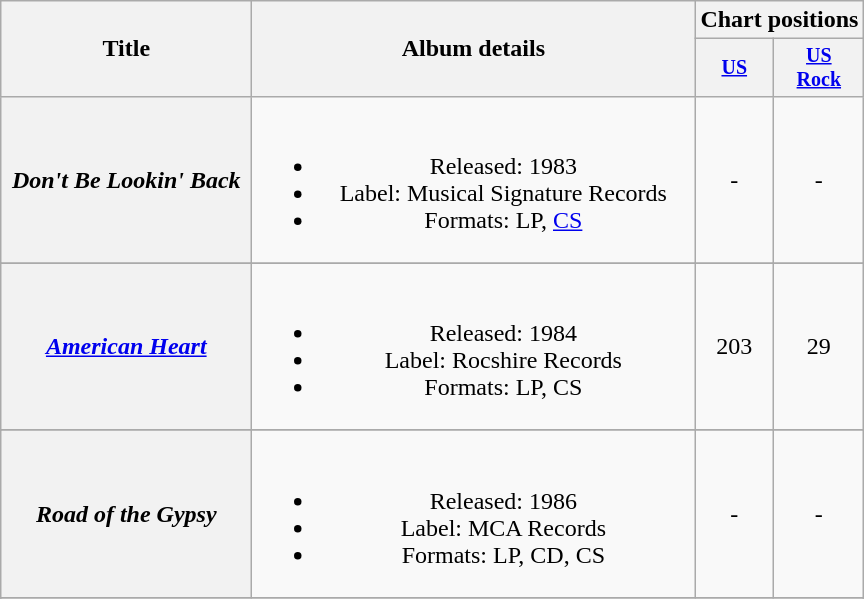<table class="wikitable plainrowheaders" style="text-align:center;">
<tr>
<th scope="col" rowspan="2" style="width:10em;">Title</th>
<th scope="col" rowspan="2" style="width:18em;">Album details</th>
<th colspan = "2">Chart positions</th>
</tr>
<tr Style = "font-size: smaller;">
<th><a href='#'>US</a></th>
<th><a href='#'>US<br>Rock</a></th>
</tr>
<tr>
<th scope="row"><em>Don't Be Lookin' Back</em></th>
<td><br><ul><li>Released: 1983</li><li>Label: Musical Signature Records</li><li>Formats: LP, <a href='#'>CS</a></li></ul></td>
<td align = "center">-</td>
<td align = "center">-</td>
</tr>
<tr>
</tr>
<tr>
<th scope="row"><em><a href='#'>American Heart</a></em></th>
<td><br><ul><li>Released: 1984</li><li>Label: Rocshire Records</li><li>Formats: LP, CS</li></ul></td>
<td align = "center">203</td>
<td align = "center">29</td>
</tr>
<tr>
</tr>
<tr>
<th scope="row"><em>Road of the Gypsy</em></th>
<td><br><ul><li>Released: 1986</li><li>Label: MCA Records</li><li>Formats: LP, CD, CS</li></ul></td>
<td align = "center">-</td>
<td align = "center">-</td>
</tr>
<tr>
</tr>
<tr>
</tr>
</table>
